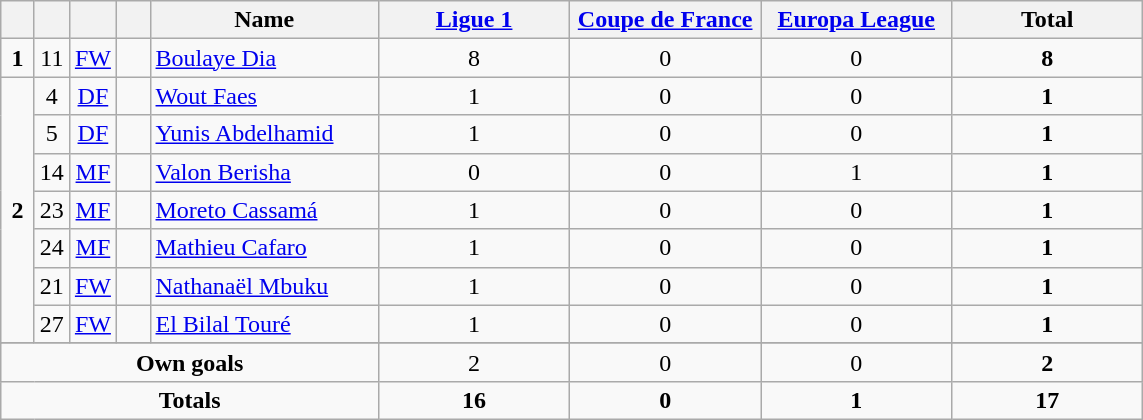<table class="wikitable" style="text-align:center">
<tr>
<th width=15></th>
<th width=15></th>
<th width=15></th>
<th width=15></th>
<th width=145>Name</th>
<th width=120><a href='#'>Ligue 1</a></th>
<th width=120><a href='#'>Coupe de France</a></th>
<th width=120><a href='#'>Europa League</a></th>
<th width=120>Total</th>
</tr>
<tr>
<td><strong>1</strong></td>
<td>11</td>
<td><a href='#'>FW</a></td>
<td></td>
<td align=left><a href='#'>Boulaye Dia</a></td>
<td>8</td>
<td>0</td>
<td>0</td>
<td><strong>8</strong></td>
</tr>
<tr>
<td rowspan=7><strong>2</strong></td>
<td>4</td>
<td><a href='#'>DF</a></td>
<td></td>
<td align=left><a href='#'>Wout Faes</a></td>
<td>1</td>
<td>0</td>
<td>0</td>
<td><strong>1</strong></td>
</tr>
<tr>
<td>5</td>
<td><a href='#'>DF</a></td>
<td></td>
<td align=left><a href='#'>Yunis Abdelhamid</a></td>
<td>1</td>
<td>0</td>
<td>0</td>
<td><strong>1</strong></td>
</tr>
<tr>
<td>14</td>
<td><a href='#'>MF</a></td>
<td></td>
<td align=left><a href='#'>Valon Berisha</a></td>
<td>0</td>
<td>0</td>
<td>1</td>
<td><strong>1</strong></td>
</tr>
<tr>
<td>23</td>
<td><a href='#'>MF</a></td>
<td></td>
<td align=left><a href='#'>Moreto Cassamá</a></td>
<td>1</td>
<td>0</td>
<td>0</td>
<td><strong>1</strong></td>
</tr>
<tr>
<td>24</td>
<td><a href='#'>MF</a></td>
<td></td>
<td align=left><a href='#'>Mathieu Cafaro</a></td>
<td>1</td>
<td>0</td>
<td>0</td>
<td><strong>1</strong></td>
</tr>
<tr>
<td>21</td>
<td><a href='#'>FW</a></td>
<td></td>
<td align=left><a href='#'>Nathanaël Mbuku</a></td>
<td>1</td>
<td>0</td>
<td>0</td>
<td><strong>1</strong></td>
</tr>
<tr>
<td>27</td>
<td><a href='#'>FW</a></td>
<td></td>
<td align=left><a href='#'>El Bilal Touré</a></td>
<td>1</td>
<td>0</td>
<td>0</td>
<td><strong>1</strong></td>
</tr>
<tr>
</tr>
<tr>
<td colspan=5><strong>Own goals</strong></td>
<td>2</td>
<td>0</td>
<td>0</td>
<td><strong>2</strong></td>
</tr>
<tr>
<td colspan=5><strong>Totals</strong></td>
<td><strong>16</strong></td>
<td><strong>0</strong></td>
<td><strong>1</strong></td>
<td><strong>17</strong></td>
</tr>
</table>
